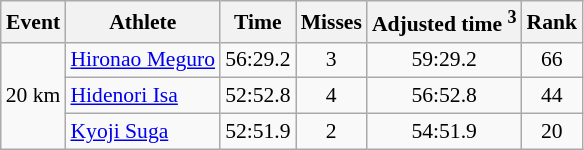<table class="wikitable" style="font-size:90%">
<tr>
<th>Event</th>
<th>Athlete</th>
<th>Time</th>
<th>Misses</th>
<th>Adjusted time <sup>3</sup></th>
<th>Rank</th>
</tr>
<tr>
<td rowspan="3">20 km</td>
<td><a href='#'>Hironao Meguro</a></td>
<td align="center">56:29.2</td>
<td align="center">3</td>
<td align="center">59:29.2</td>
<td align="center">66</td>
</tr>
<tr>
<td><a href='#'>Hidenori Isa</a></td>
<td align="center">52:52.8</td>
<td align="center">4</td>
<td align="center">56:52.8</td>
<td align="center">44</td>
</tr>
<tr>
<td><a href='#'>Kyoji Suga</a></td>
<td align="center">52:51.9</td>
<td align="center">2</td>
<td align="center">54:51.9</td>
<td align="center">20</td>
</tr>
</table>
